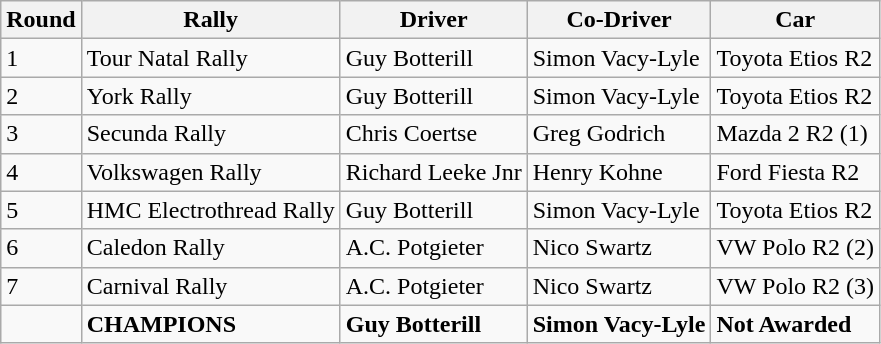<table class="wikitable">
<tr>
<th>Round</th>
<th>Rally</th>
<th>Driver</th>
<th>Co-Driver</th>
<th>Car</th>
</tr>
<tr>
<td>1</td>
<td>Tour Natal Rally</td>
<td>Guy Botterill</td>
<td>Simon Vacy-Lyle</td>
<td>Toyota Etios R2</td>
</tr>
<tr>
<td>2</td>
<td>York Rally</td>
<td>Guy Botterill</td>
<td>Simon Vacy-Lyle</td>
<td>Toyota Etios R2</td>
</tr>
<tr>
<td>3</td>
<td>Secunda Rally</td>
<td>Chris Coertse</td>
<td>Greg Godrich</td>
<td>Mazda 2 R2 (1)</td>
</tr>
<tr>
<td>4</td>
<td>Volkswagen Rally</td>
<td>Richard Leeke Jnr</td>
<td>Henry Kohne</td>
<td>Ford Fiesta R2</td>
</tr>
<tr>
<td>5</td>
<td>HMC Electrothread Rally</td>
<td>Guy Botterill</td>
<td>Simon Vacy-Lyle</td>
<td>Toyota Etios R2</td>
</tr>
<tr>
<td>6</td>
<td>Caledon Rally</td>
<td>A.C. Potgieter</td>
<td>Nico Swartz</td>
<td>VW Polo R2 (2)</td>
</tr>
<tr>
<td>7</td>
<td>Carnival Rally</td>
<td>A.C. Potgieter</td>
<td>Nico Swartz</td>
<td>VW Polo R2 (3)</td>
</tr>
<tr>
<td></td>
<td><strong>CHAMPIONS</strong></td>
<td><strong>Guy Botterill</strong></td>
<td><strong>Simon Vacy-Lyle</strong></td>
<td><strong>Not Awarded</strong></td>
</tr>
</table>
